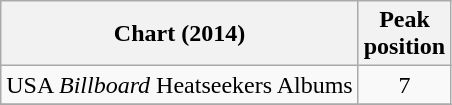<table class="wikitable">
<tr>
<th align="left">Chart (2014)</th>
<th align="center">Peak<br>position</th>
</tr>
<tr>
<td>USA <em>Billboard</em> Heatseekers Albums</td>
<td align="center">7</td>
</tr>
<tr>
</tr>
</table>
